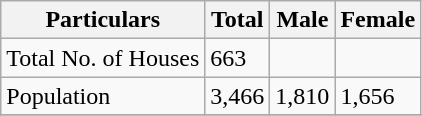<table class="wikitable sortable">
<tr>
<th>Particulars</th>
<th>Total</th>
<th>Male</th>
<th>Female</th>
</tr>
<tr>
<td>Total No. of Houses</td>
<td>663</td>
<td></td>
<td></td>
</tr>
<tr>
<td>Population</td>
<td>3,466</td>
<td>1,810</td>
<td>1,656</td>
</tr>
<tr>
</tr>
</table>
